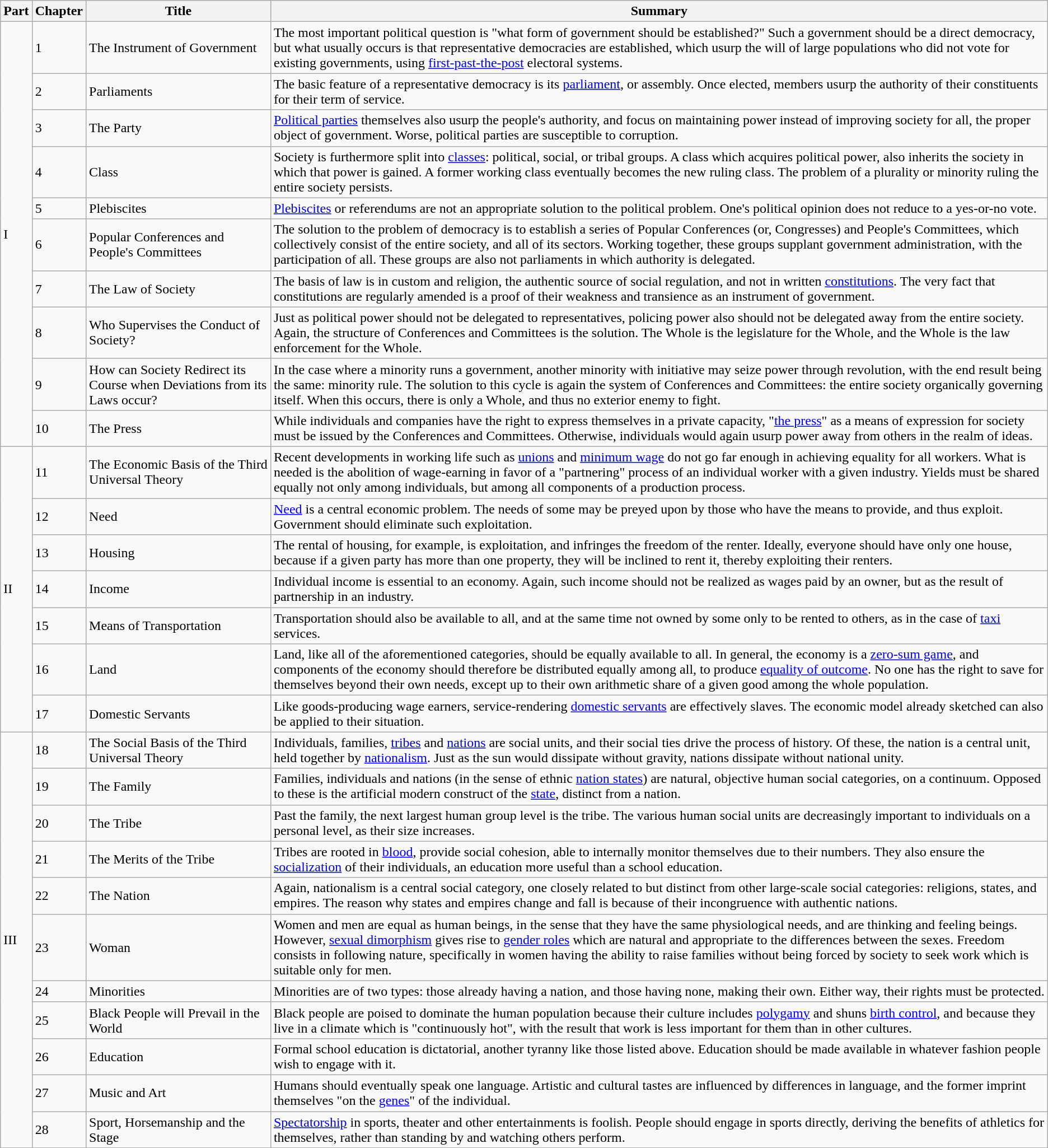<table class="wikitable">
<tr>
<th>Part</th>
<th>Chapter</th>
<th>Title</th>
<th>Summary</th>
</tr>
<tr>
<td rowspan="10">I</td>
<td>1</td>
<td>The Instrument of Government</td>
<td>The most important political question is "what form of government should be established?" Such a government should be a direct democracy, but what usually occurs is that representative democracies are established, which usurp the will of large populations who did not vote for existing governments, using <a href='#'>first-past-the-post</a> electoral systems.</td>
</tr>
<tr>
<td>2</td>
<td>Parliaments</td>
<td>The basic feature of a representative democracy is its <a href='#'>parliament</a>, or assembly.  Once elected, members usurp the authority of their constituents for their term of service.</td>
</tr>
<tr>
<td>3</td>
<td>The Party</td>
<td><a href='#'>Political parties</a> themselves also usurp the people's authority, and focus on maintaining power instead of improving society for all, the proper object of government.  Worse, political parties are susceptible to corruption.</td>
</tr>
<tr>
<td>4</td>
<td>Class</td>
<td>Society is furthermore split into <a href='#'>classes</a>: political, social, or tribal groups.  A class which acquires political power, also inherits the society in which that power is gained.  A former working class eventually becomes the new ruling class.  The problem of a plurality or minority ruling the entire society persists.</td>
</tr>
<tr>
<td>5</td>
<td>Plebiscites</td>
<td><a href='#'>Plebiscites</a> or referendums are not an appropriate solution to the political problem.  One's political opinion does not reduce to a yes-or-no vote.</td>
</tr>
<tr>
<td>6</td>
<td>Popular Conferences and People's Committees</td>
<td>The solution to the problem of democracy is to establish a series of Popular Conferences (or, Congresses) and People's Committees, which collectively consist of the entire society, and all of its sectors.  Working together, these groups supplant government administration, with the participation of all.  These groups are also not parliaments in which authority is delegated.</td>
</tr>
<tr>
<td>7</td>
<td>The Law of Society</td>
<td>The basis of law is in custom and religion, the authentic source of social regulation, and not in written <a href='#'>constitutions</a>.  The very fact that constitutions are regularly amended is a proof of their weakness and transience as an instrument of government.</td>
</tr>
<tr>
<td>8</td>
<td>Who Supervises the Conduct of Society?</td>
<td>Just as political power should not be delegated to representatives, policing power also should not be delegated away from the entire society.  Again, the structure of Conferences and Committees is the solution.  The Whole is the legislature for the Whole, and the Whole is the law enforcement for the Whole.</td>
</tr>
<tr>
<td>9</td>
<td>How can Society Redirect its Course when Deviations from its Laws occur?</td>
<td>In the case where a minority runs a government, another minority with initiative may seize power through revolution, with the end result being the same: minority rule.  The solution to this cycle is again the system of Conferences and Committees: the entire society organically governing itself.  When this occurs, there is only a Whole, and thus no exterior enemy to fight.</td>
</tr>
<tr>
<td>10</td>
<td>The Press</td>
<td>While individuals and companies have the right to express themselves in a private capacity, "<a href='#'>the press</a>" as a means of expression for society must be issued by the Conferences and Committees.  Otherwise, individuals would again usurp power away from others in the realm of ideas.</td>
</tr>
<tr>
<td rowspan="7">II</td>
<td>11</td>
<td>The Economic Basis of the Third Universal Theory</td>
<td>Recent developments in working life such as <a href='#'>unions</a> and <a href='#'>minimum wage</a> do not go far enough in achieving equality for all workers.  What is needed is the abolition of wage-earning in favor of a "partnering" process of an individual worker with a given industry.  Yields must be shared equally not only among individuals, but among all components of a production process.</td>
</tr>
<tr>
<td>12</td>
<td>Need</td>
<td><a href='#'>Need</a> is a central economic problem.  The needs of some may be preyed upon by those who have the means to provide, and thus exploit.  Government should eliminate such exploitation.</td>
</tr>
<tr>
<td>13</td>
<td>Housing</td>
<td>The rental of housing, for example, is exploitation, and infringes the freedom of the renter.  Ideally, everyone should have only one house, because if a given party has more than one property, they will be inclined to rent it, thereby exploiting their renters.</td>
</tr>
<tr>
<td>14</td>
<td>Income</td>
<td>Individual income is essential to an economy.  Again, such income should not be realized as wages paid by an owner, but as the result of partnership in an industry.</td>
</tr>
<tr>
<td>15</td>
<td>Means of Transportation</td>
<td>Transportation should also be available to all, and at the same time not owned by some only to be rented to others, as in the case of <a href='#'>taxi</a> services.</td>
</tr>
<tr>
<td>16</td>
<td>Land</td>
<td>Land, like all of the aforementioned categories, should be equally available to all.  In general, the economy is a <a href='#'>zero-sum game</a>, and components of the economy should therefore be distributed equally among all, to produce <a href='#'>equality of outcome</a>.  No one has the right to save for themselves beyond their own needs, except up to their own arithmetic share of a given good among the whole population.</td>
</tr>
<tr>
<td>17</td>
<td>Domestic Servants</td>
<td>Like goods-producing wage earners, service-rendering <a href='#'>domestic servants</a> are effectively slaves.  The economic model already sketched can also be applied to their situation.</td>
</tr>
<tr>
<td rowspan="11">III</td>
<td>18</td>
<td>The Social Basis of the Third Universal Theory</td>
<td>Individuals, families, <a href='#'>tribes</a> and <a href='#'>nations</a> are social units, and their social ties drive the process of history.  Of these, the nation is a central unit, held together by <a href='#'>nationalism</a>.  Just as the sun would dissipate without gravity, nations dissipate without national unity.</td>
</tr>
<tr>
<td>19</td>
<td>The Family</td>
<td>Families, individuals and nations (in the sense of ethnic <a href='#'>nation states</a>) are natural, objective human social categories, on a continuum.  Opposed to these is the artificial modern construct of the <a href='#'>state</a>, distinct from a nation.</td>
</tr>
<tr>
<td>20</td>
<td>The Tribe</td>
<td>Past the family, the next largest human group level is the tribe.  The various human social units are decreasingly important to individuals on a personal level, as their size increases.</td>
</tr>
<tr>
<td>21</td>
<td>The Merits of the Tribe</td>
<td>Tribes are rooted in <a href='#'>blood</a>, provide social cohesion, able to internally monitor themselves due to their numbers.  They also ensure the <a href='#'>socialization</a> of their individuals, an education more useful than a school education.</td>
</tr>
<tr>
<td>22</td>
<td>The Nation</td>
<td>Again, nationalism is a central social category, one closely related to but distinct from other large-scale social categories: religions, states, and empires.  The reason why states and empires change and fall is because of their incongruence with authentic nations.</td>
</tr>
<tr>
<td>23</td>
<td>Woman</td>
<td>Women and men are equal as human beings, in the sense that they have the same physiological needs, and are thinking and feeling beings.  However, <a href='#'>sexual dimorphism</a> gives rise to <a href='#'>gender roles</a> which are natural and appropriate to the differences between the sexes.  Freedom consists in following nature, specifically in women having the ability to raise families without being forced by society to seek work which is suitable only for men.</td>
</tr>
<tr>
<td>24</td>
<td>Minorities</td>
<td>Minorities are of two types: those already having a nation, and those having none, making their own.  Either way, their rights must be protected.</td>
</tr>
<tr>
<td>25</td>
<td>Black People will Prevail in the World</td>
<td>Black people are poised to dominate the human population because their culture includes <a href='#'>polygamy</a> and shuns <a href='#'>birth control</a>, and because they live in a climate which is "continuously hot", with the result that work is less important for them than in other cultures.</td>
</tr>
<tr>
<td>26</td>
<td>Education</td>
<td>Formal school education is dictatorial, another tyranny like those listed above.  Education should be made available in whatever fashion people wish to engage with it.</td>
</tr>
<tr>
<td>27</td>
<td>Music and Art</td>
<td>Humans should eventually speak one language.  Artistic and cultural tastes are influenced by differences in language, and the former imprint themselves "on the <a href='#'>genes</a>" of the individual.</td>
</tr>
<tr>
<td>28</td>
<td>Sport, Horsemanship and the Stage</td>
<td><a href='#'>Spectatorship</a> in sports, theater and other entertainments is foolish.  People should engage in sports directly, deriving the benefits of athletics for themselves, rather than standing by and watching others perform.</td>
</tr>
</table>
